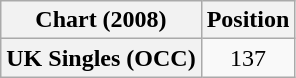<table class="wikitable plainrowheaders" style="text-align:center">
<tr>
<th>Chart (2008)</th>
<th>Position</th>
</tr>
<tr>
<th scope="row">UK Singles (OCC)</th>
<td align="center">137</td>
</tr>
</table>
